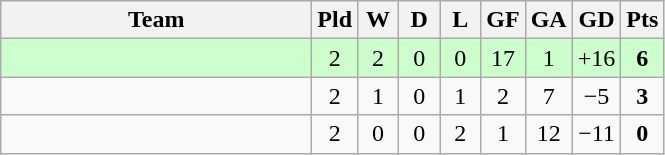<table class=wikitable style="text-align:center">
<tr>
<th width=200>Team</th>
<th width=20>Pld</th>
<th width=20>W</th>
<th width=20>D</th>
<th width=20>L</th>
<th width=20>GF</th>
<th width=20>GA</th>
<th width=20>GD</th>
<th width=20>Pts</th>
</tr>
<tr style=background:#ccffcc>
<td align=left></td>
<td>2</td>
<td>2</td>
<td>0</td>
<td>0</td>
<td>17</td>
<td>1</td>
<td>+16</td>
<td><strong>6</strong></td>
</tr>
<tr>
<td align=left></td>
<td>2</td>
<td>1</td>
<td>0</td>
<td>1</td>
<td>2</td>
<td>7</td>
<td>−5</td>
<td><strong>3</strong></td>
</tr>
<tr>
<td align=left></td>
<td>2</td>
<td>0</td>
<td>0</td>
<td>2</td>
<td>1</td>
<td>12</td>
<td>−11</td>
<td><strong>0</strong></td>
</tr>
</table>
